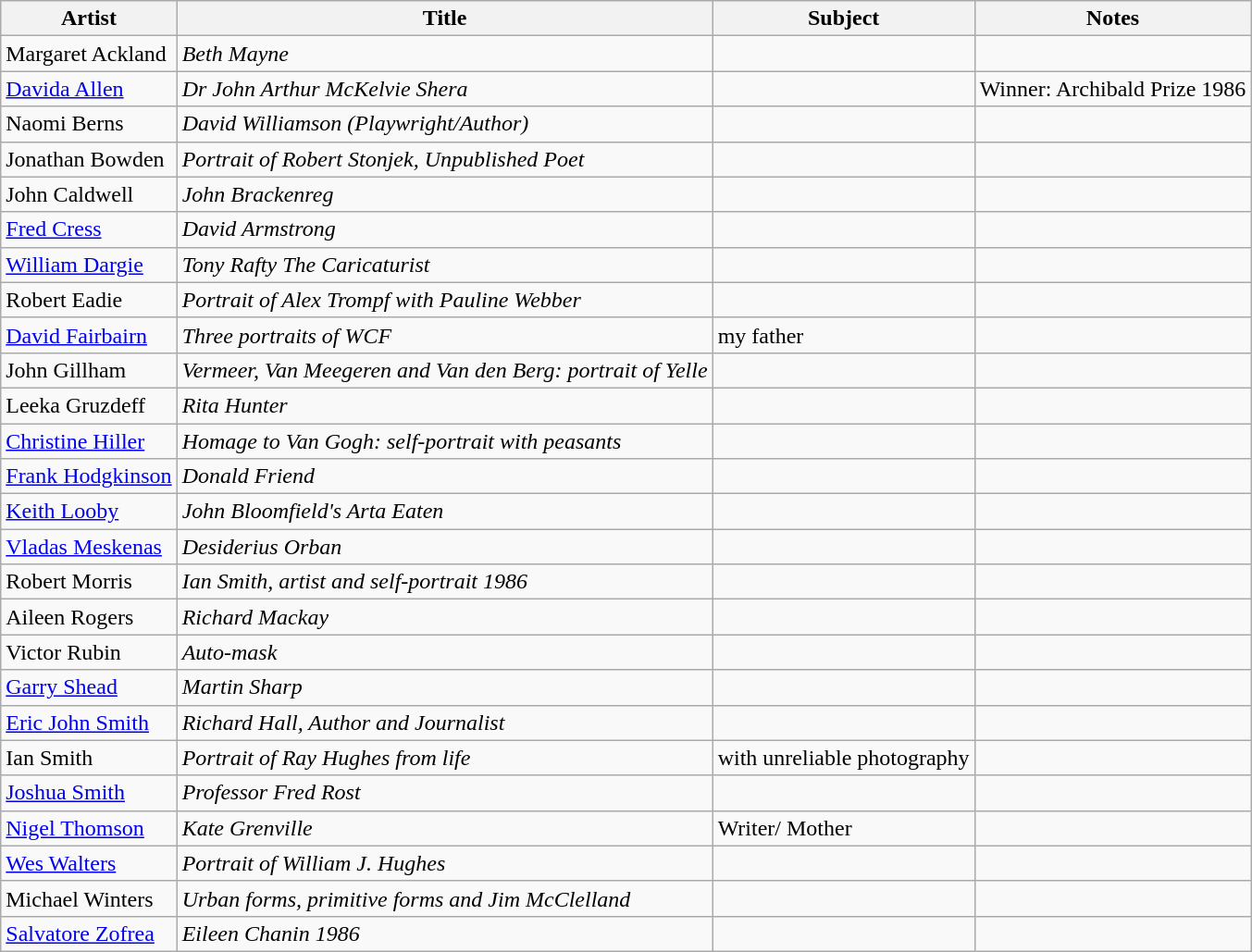<table class="wikitable sortable">
<tr>
<th>Artist</th>
<th>Title</th>
<th>Subject</th>
<th>Notes</th>
</tr>
<tr>
<td>Margaret Ackland</td>
<td><em>Beth Mayne</em></td>
<td></td>
<td></td>
</tr>
<tr>
<td><a href='#'>Davida Allen</a></td>
<td><em>Dr John Arthur McKelvie Shera</em></td>
<td></td>
<td> Winner: Archibald Prize 1986</td>
</tr>
<tr>
<td>Naomi Berns</td>
<td><em>David Williamson (Playwright/Author)</em></td>
<td></td>
<td></td>
</tr>
<tr>
<td>Jonathan Bowden</td>
<td><em>Portrait of Robert Stonjek, Unpublished Poet</em></td>
<td></td>
<td></td>
</tr>
<tr>
<td>John Caldwell</td>
<td><em>John Brackenreg</em></td>
<td></td>
<td></td>
</tr>
<tr>
<td><a href='#'>Fred Cress</a></td>
<td><em>David Armstrong</em></td>
<td></td>
<td></td>
</tr>
<tr>
<td><a href='#'>William Dargie</a></td>
<td><em>Tony Rafty The Caricaturist</em></td>
<td></td>
<td></td>
</tr>
<tr>
<td>Robert Eadie</td>
<td><em>Portrait of Alex Trompf with Pauline Webber</em></td>
<td></td>
<td></td>
</tr>
<tr>
<td><a href='#'>David Fairbairn</a></td>
<td><em>Three portraits of WCF</em></td>
<td>my father</td>
<td></td>
</tr>
<tr>
<td>John Gillham</td>
<td><em>Vermeer, Van Meegeren and Van den Berg: portrait of Yelle</em></td>
<td></td>
<td></td>
</tr>
<tr>
<td>Leeka Gruzdeff</td>
<td><em>Rita Hunter</em></td>
<td></td>
<td></td>
</tr>
<tr>
<td><a href='#'>Christine Hiller</a></td>
<td><em>Homage to Van Gogh: self-portrait with peasants</em></td>
<td></td>
<td></td>
</tr>
<tr>
<td><a href='#'>Frank Hodgkinson</a></td>
<td><em>Donald Friend</em></td>
<td></td>
<td></td>
</tr>
<tr>
<td><a href='#'>Keith Looby</a></td>
<td><em>John Bloomfield's Arta Eaten</em></td>
<td></td>
<td></td>
</tr>
<tr>
<td><a href='#'>Vladas Meskenas</a></td>
<td><em>Desiderius Orban</em></td>
<td></td>
<td></td>
</tr>
<tr>
<td>Robert Morris</td>
<td><em>Ian Smith, artist and self-portrait 1986</em></td>
<td></td>
<td></td>
</tr>
<tr>
<td>Aileen Rogers</td>
<td><em>Richard Mackay</em></td>
<td></td>
<td></td>
</tr>
<tr>
<td>Victor Rubin</td>
<td><em>Auto-mask</em></td>
<td></td>
<td></td>
</tr>
<tr>
<td><a href='#'>Garry Shead</a></td>
<td><em>Martin Sharp</em></td>
<td></td>
<td></td>
</tr>
<tr>
<td><a href='#'>Eric John Smith</a></td>
<td><em>Richard Hall, Author and Journalist</em></td>
<td></td>
<td></td>
</tr>
<tr>
<td>Ian Smith</td>
<td><em>Portrait of Ray Hughes from life</em></td>
<td>with unreliable photography</td>
<td></td>
</tr>
<tr>
<td><a href='#'>Joshua Smith</a></td>
<td><em>Professor Fred Rost</em></td>
<td></td>
<td></td>
</tr>
<tr>
<td><a href='#'>Nigel Thomson</a></td>
<td><em>Kate Grenville</em></td>
<td>Writer/ Mother</td>
<td></td>
</tr>
<tr>
<td><a href='#'>Wes Walters</a></td>
<td><em>Portrait of William J. Hughes</em></td>
<td></td>
<td></td>
</tr>
<tr>
<td>Michael Winters</td>
<td><em>Urban forms, primitive forms and Jim McClelland</em></td>
<td></td>
<td></td>
</tr>
<tr>
<td><a href='#'>Salvatore Zofrea</a></td>
<td><em>Eileen Chanin 1986</em></td>
<td></td>
<td></td>
</tr>
</table>
